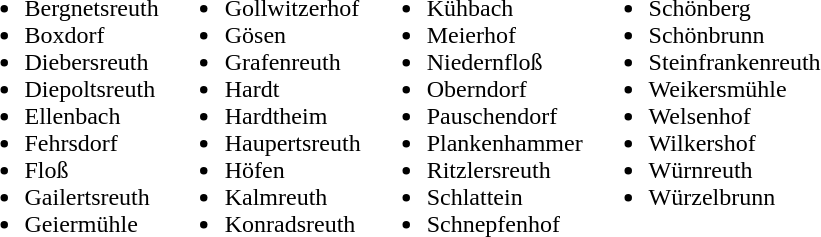<table>
<tr>
<td valign="top"><br><ul><li>Bergnetsreuth</li><li>Boxdorf</li><li>Diebersreuth</li><li>Diepoltsreuth</li><li>Ellenbach</li><li>Fehrsdorf</li><li>Floß</li><li>Gailertsreuth</li><li>Geiermühle</li></ul></td>
<td valign="top"><br><ul><li>Gollwitzerhof</li><li>Gösen</li><li>Grafenreuth</li><li>Hardt</li><li>Hardtheim</li><li>Haupertsreuth</li><li>Höfen</li><li>Kalmreuth</li><li>Konradsreuth</li></ul></td>
<td valign="top"><br><ul><li>Kühbach</li><li>Meierhof</li><li>Niedernfloß</li><li>Oberndorf</li><li>Pauschendorf</li><li>Plankenhammer</li><li>Ritzlersreuth</li><li>Schlattein</li><li>Schnepfenhof</li></ul></td>
<td valign="top"><br><ul><li>Schönberg</li><li>Schönbrunn</li><li>Steinfrankenreuth</li><li>Weikersmühle</li><li>Welsenhof</li><li>Wilkershof</li><li>Würnreuth</li><li>Würzelbrunn</li></ul></td>
</tr>
</table>
